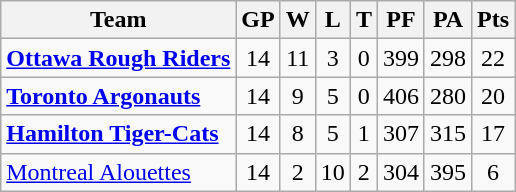<table class="wikitable">
<tr>
<th>Team</th>
<th>GP</th>
<th>W</th>
<th>L</th>
<th>T</th>
<th>PF</th>
<th>PA</th>
<th>Pts</th>
</tr>
<tr align="center">
<td align="left"><strong><a href='#'>Ottawa Rough Riders</a></strong></td>
<td>14</td>
<td>11</td>
<td>3</td>
<td>0</td>
<td>399</td>
<td>298</td>
<td>22</td>
</tr>
<tr align="center">
<td align="left"><strong><a href='#'>Toronto Argonauts</a></strong></td>
<td>14</td>
<td>9</td>
<td>5</td>
<td>0</td>
<td>406</td>
<td>280</td>
<td>20</td>
</tr>
<tr align="center">
<td align="left"><strong><a href='#'>Hamilton Tiger-Cats</a></strong></td>
<td>14</td>
<td>8</td>
<td>5</td>
<td>1</td>
<td>307</td>
<td>315</td>
<td>17</td>
</tr>
<tr align="center">
<td align="left"><a href='#'>Montreal Alouettes</a></td>
<td>14</td>
<td>2</td>
<td>10</td>
<td>2</td>
<td>304</td>
<td>395</td>
<td>6</td>
</tr>
</table>
